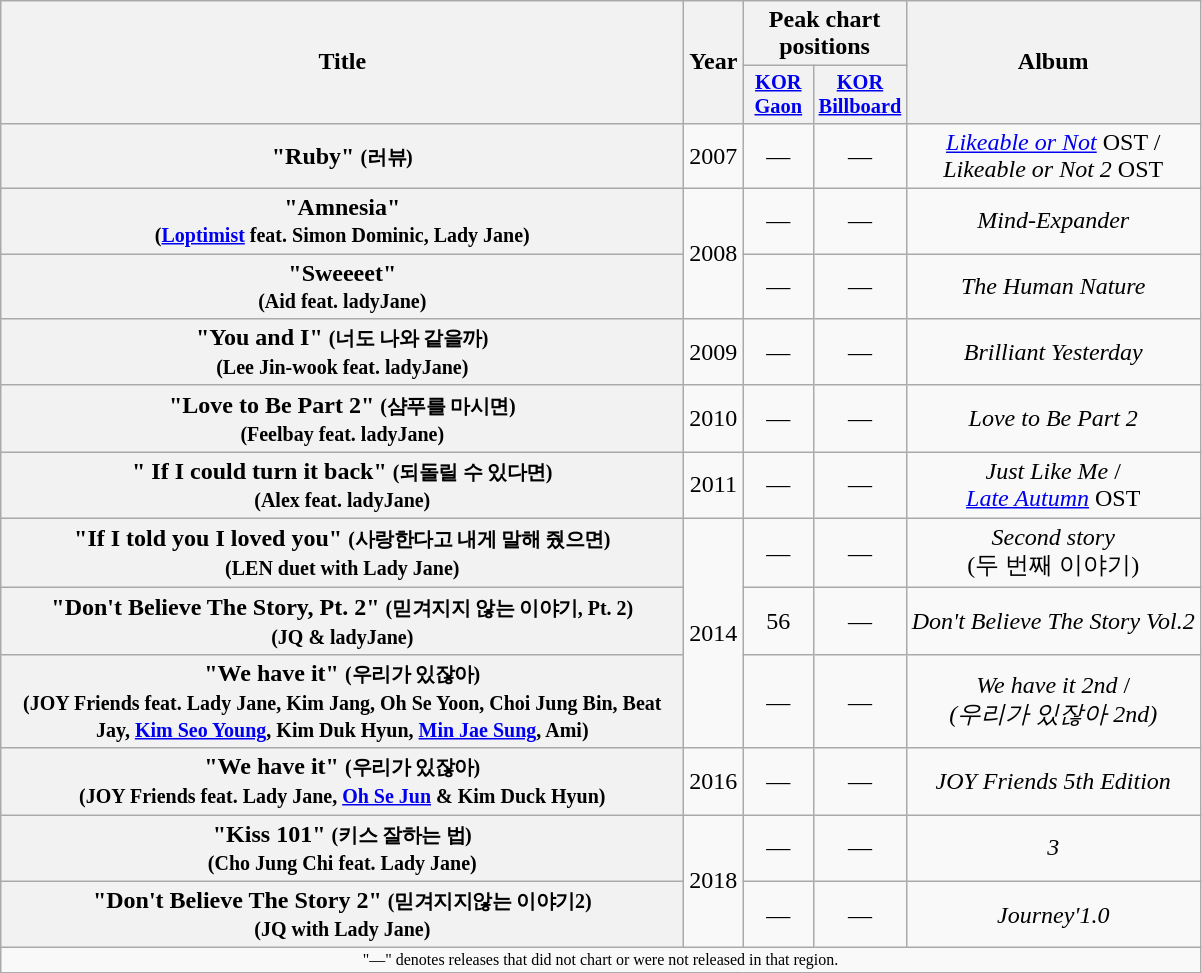<table class="wikitable plainrowheaders" style="text-align:center;">
<tr>
<th scope="col" rowspan="2" style="width:28em;">Title</th>
<th scope="col" rowspan="2">Year</th>
<th scope="col" colspan="2">Peak chart positions</th>
<th scope="col" rowspan="2">Album</th>
</tr>
<tr>
<th scope="col" style="width:3em;font-size:85%;"><a href='#'>KOR<br>Gaon</a><br></th>
<th scope="col" style="width:3em;font-size:85%;"><a href='#'>KOR<br>Billboard</a><br></th>
</tr>
<tr>
<th scope="row">"Ruby" <small>(러뷰)</small></th>
<td rowspan="1">2007</td>
<td>—</td>
<td>—</td>
<td><em><a href='#'>Likeable or Not</a></em> OST / <br><em>Likeable or Not 2</em> OST</td>
</tr>
<tr>
<th scope="row">"Amnesia" <br><small>(<a href='#'>Loptimist</a> feat. Simon Dominic, Lady Jane)</small></th>
<td rowspan="2">2008</td>
<td>—</td>
<td>—</td>
<td><em>Mind-Expander</em></td>
</tr>
<tr>
<th scope="row">"Sweeeet" <br><small>(Aid feat. ladyJane)</small></th>
<td>—</td>
<td>—</td>
<td><em>The Human Nature</em></td>
</tr>
<tr>
<th scope="row">"You and I" <small>(너도 나와 같을까)</small><br><small>(Lee Jin-wook feat. ladyJane)</small></th>
<td rowspan="1">2009</td>
<td>—</td>
<td>—</td>
<td><em>Brilliant Yesterday</em></td>
</tr>
<tr>
<th scope="row">"Love to Be Part 2" <small>(샴푸를 마시면)</small><br><small>(Feelbay feat. ladyJane)</small></th>
<td rowspan="1">2010</td>
<td>—</td>
<td>—</td>
<td><em>Love to Be Part 2</em></td>
</tr>
<tr>
<th scope="row">" If I could turn it back" <small>(되돌릴 수 있다면)</small><br><small>(Alex feat. ladyJane)</small></th>
<td rowspan="1">2011</td>
<td>—</td>
<td>—</td>
<td><em>Just Like Me</em> / <br> <em><a href='#'>Late Autumn</a></em> OST</td>
</tr>
<tr>
<th scope="row">"If I told you I loved you" <small>(사랑한다고 내게 말해 줬으면)</small><br><small>(LEN duet with Lady Jane)</small></th>
<td rowspan="3">2014</td>
<td>—</td>
<td>—</td>
<td><em>Second story</em> <br>(두 번째 이야기)</td>
</tr>
<tr>
<th scope="row">"Don't Believe The Story, Pt. 2" <small>(믿겨지지 않는 이야기, Pt. 2)</small><br><small>(JQ & ladyJane)</small></th>
<td>56</td>
<td>—</td>
<td><em>Don't Believe The Story Vol.2</em></td>
</tr>
<tr>
<th scope="row">"We have it" <small>(우리가 있잖아)</small><br><small>(JOY Friends feat. Lady Jane, Kim Jang, Oh Se Yoon, Choi Jung Bin, Beat Jay, <a href='#'>Kim Seo Young</a>, Kim Duk Hyun, <a href='#'>Min Jae Sung</a>, Ami)</small></th>
<td>—</td>
<td>—</td>
<td><em>We have it 2nd</em> /<br><em>(우리가 있잖아 2nd)</em></td>
</tr>
<tr>
<th scope="row">"We have it" <small>(우리가 있잖아)</small><br><small>(JOY Friends feat. Lady Jane, <a href='#'>Oh Se Jun</a> & Kim Duck Hyun)</small></th>
<td rowspan="1">2016</td>
<td>—</td>
<td>—</td>
<td><em>JOY Friends 5th Edition</em></td>
</tr>
<tr>
<th scope="row">"Kiss 101" <small>(키스 잘하는 법)</small><br><small>(Cho Jung Chi feat. Lady Jane)</small></th>
<td rowspan="2">2018</td>
<td>—</td>
<td>—</td>
<td><em>3</em></td>
</tr>
<tr>
<th scope="row">"Don't Believe The Story 2" <small>(믿겨지지않는 이야기2)</small><br><small>(JQ with Lady Jane)</small></th>
<td>—</td>
<td>—</td>
<td><em>Journey'1.0<strong></td>
</tr>
<tr>
<td colspan="5" style="font-size:8pt;">"—" denotes releases that did not chart or were not released in that region.</td>
</tr>
</table>
